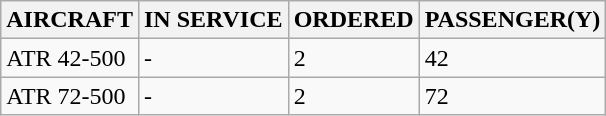<table class="wikitable">
<tr>
<th>AIRCRAFT</th>
<th>IN SERVICE</th>
<th>ORDERED</th>
<th>PASSENGER(Y)</th>
</tr>
<tr>
<td>ATR 42-500</td>
<td>-</td>
<td>2</td>
<td>42</td>
</tr>
<tr>
<td>ATR 72-500</td>
<td>-</td>
<td>2</td>
<td>72</td>
</tr>
</table>
